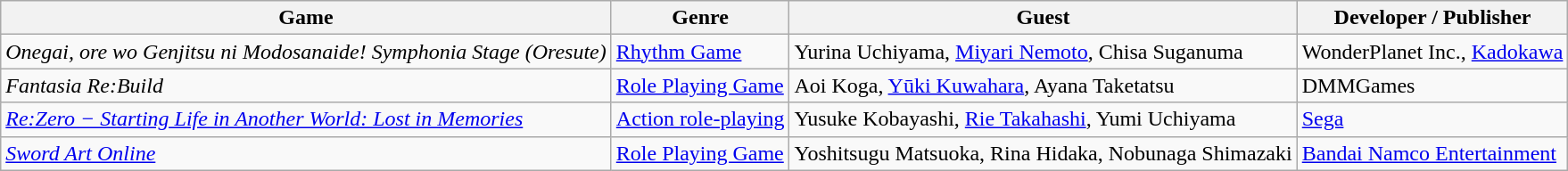<table class="wikitable sortable">
<tr>
<th>Game</th>
<th class="unsortable">Genre</th>
<th class="unsortable">Guest</th>
<th class="unsortable">Developer / Publisher</th>
</tr>
<tr>
<td><em>Onegai, ore wo Genjitsu ni Modosanaide! Symphonia Stage (Oresute)</em></td>
<td><a href='#'>Rhythm Game</a></td>
<td>Yurina Uchiyama, <a href='#'>Miyari Nemoto</a>, Chisa Suganuma</td>
<td>WonderPlanet Inc., <a href='#'>Kadokawa</a></td>
</tr>
<tr>
<td><em>Fantasia Re:Build</em></td>
<td><a href='#'>Role Playing Game</a></td>
<td>Aoi Koga, <a href='#'>Yūki Kuwahara</a>, Ayana Taketatsu</td>
<td>DMMGames</td>
</tr>
<tr>
<td><em><a href='#'>Re:Zero − Starting Life in Another World: Lost in Memories</a></em></td>
<td><a href='#'>Action role-playing</a></td>
<td>Yusuke Kobayashi, <a href='#'>Rie Takahashi</a>, Yumi Uchiyama</td>
<td><a href='#'>Sega</a></td>
</tr>
<tr>
<td><em><a href='#'>Sword Art Online</a></em></td>
<td><a href='#'>Role Playing Game</a></td>
<td>Yoshitsugu Matsuoka, Rina Hidaka, Nobunaga Shimazaki</td>
<td><a href='#'>Bandai Namco Entertainment</a></td>
</tr>
</table>
